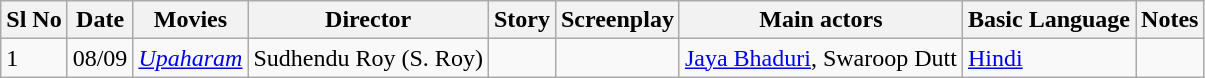<table class ="wikitable sortable">
<tr>
<th>Sl No</th>
<th>Date</th>
<th>Movies</th>
<th>Director</th>
<th>Story</th>
<th>Screenplay</th>
<th>Main actors</th>
<th>Basic Language</th>
<th>Notes</th>
</tr>
<tr valign="top">
<td>1</td>
<td>08/09</td>
<td><em><a href='#'>Upaharam</a></em></td>
<td>Sudhendu Roy (S. Roy)</td>
<td></td>
<td></td>
<td><a href='#'>Jaya Bhaduri</a>, Swaroop Dutt</td>
<td><a href='#'>Hindi</a></td>
<td></td>
</tr>
</table>
